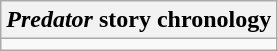<table class="wikitable mw-collapsible floatright">
<tr>
<th scope="colgroup" colspan="4" style=><em>Predator</em> story chronology</th>
</tr>
<tr>
<td scope="rowgroup" colspan="4"></td>
</tr>
</table>
